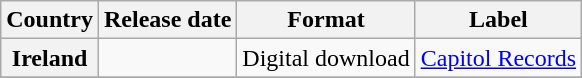<table class="wikitable plainrowheaders">
<tr>
<th scope="col">Country</th>
<th scope="col">Release date</th>
<th scope="col">Format</th>
<th scope="col">Label</th>
</tr>
<tr>
<th scope="row">Ireland</th>
<td></td>
<td>Digital download</td>
<td><a href='#'>Capitol Records</a></td>
</tr>
<tr>
</tr>
</table>
